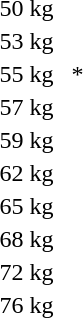<table>
<tr>
<td rowspan=2>50 kg</td>
<td rowspan=2></td>
<td rowspan=2></td>
<td></td>
</tr>
<tr>
<td></td>
</tr>
<tr>
<td rowspan=2>53 kg</td>
<td rowspan=2></td>
<td rowspan=2></td>
<td></td>
</tr>
<tr>
<td></td>
</tr>
<tr>
<td>55 kg</td>
<td></td>
<td></td>
<td>*</td>
</tr>
<tr>
<td rowspan=2>57 kg</td>
<td rowspan=2></td>
<td rowspan=2></td>
<td></td>
</tr>
<tr>
<td></td>
</tr>
<tr>
<td>59 kg</td>
<td></td>
<td></td>
<td></td>
</tr>
<tr>
<td rowspan=2>62 kg</td>
<td rowspan=2></td>
<td rowspan=2></td>
<td></td>
</tr>
<tr>
<td></td>
</tr>
<tr>
<td>65 kg</td>
<td></td>
<td></td>
<td></td>
</tr>
<tr>
<td rowspan=2>68 kg</td>
<td rowspan=2></td>
<td rowspan=2></td>
<td></td>
</tr>
<tr>
<td></td>
</tr>
<tr>
<td>72 kg</td>
<td></td>
<td></td>
<td></td>
</tr>
<tr>
<td rowspan=2>76 kg</td>
<td rowspan=2></td>
<td rowspan=2></td>
<td></td>
</tr>
<tr>
<td></td>
</tr>
</table>
